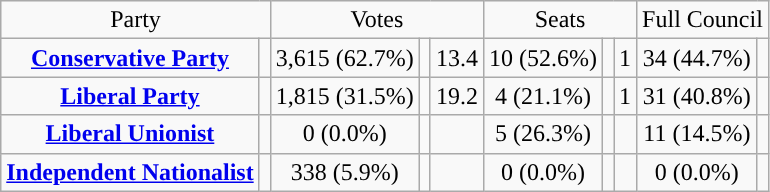<table class=wikitable style="text-align:center;">
<tr>
<td colspan=2>Party</td>
<td colspan=3>Votes</td>
<td colspan=3>Seats</td>
<td colspan=3>Full Council</td>
</tr>
<tr>
<td><strong><a href='#'>Conservative Party</a></strong></td>
<td style="background:"></td>
<td>3,615 (62.7%)</td>
<td></td>
<td> 13.4</td>
<td>10 (52.6%)</td>
<td></td>
<td> 1</td>
<td>34 (44.7%)</td>
<td></td>
</tr>
<tr>
<td><strong><a href='#'>Liberal Party</a></strong></td>
<td style="background:"></td>
<td>1,815 (31.5%)</td>
<td></td>
<td> 19.2</td>
<td>4 (21.1%)</td>
<td></td>
<td> 1</td>
<td>31 (40.8%)</td>
<td></td>
</tr>
<tr>
<td><strong><a href='#'>Liberal Unionist</a></strong></td>
<td style="background:"></td>
<td>0 (0.0%)</td>
<td></td>
<td></td>
<td>5 (26.3%)</td>
<td></td>
<td></td>
<td>11 (14.5%)</td>
<td></td>
</tr>
<tr>
<td><strong><a href='#'>Independent Nationalist</a></strong></td>
<td style="background:"></td>
<td>338 (5.9%)</td>
<td></td>
<td></td>
<td>0 (0.0%)</td>
<td></td>
<td></td>
<td>0 (0.0%)</td>
<td></td>
</tr>
</table>
